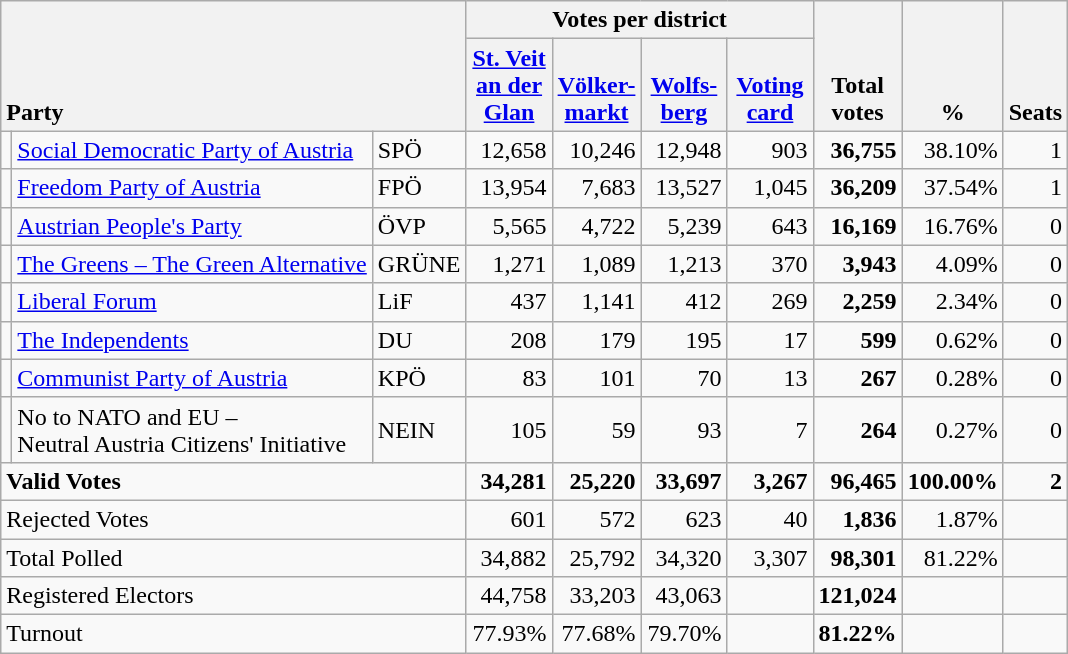<table class="wikitable" border="1" style="text-align:right;">
<tr>
<th style="text-align:left;" valign=bottom rowspan=2 colspan=3>Party</th>
<th colspan=4>Votes per district</th>
<th align=center valign=bottom rowspan=2 width="50">Total<br>votes</th>
<th align=center valign=bottom rowspan=2 width="50">%</th>
<th align=center valign=bottom rowspan=2>Seats</th>
</tr>
<tr>
<th align=center valign=bottom width="50"><a href='#'>St. Veit<br>an der<br>Glan</a></th>
<th align=center valign=bottom width="50"><a href='#'>Völker-<br>markt</a></th>
<th align=center valign=bottom width="50"><a href='#'>Wolfs-<br>berg</a></th>
<th align=center valign=bottom width="50"><a href='#'>Voting<br>card</a></th>
</tr>
<tr>
<td></td>
<td align=left><a href='#'>Social Democratic Party of Austria</a></td>
<td align=left>SPÖ</td>
<td>12,658</td>
<td>10,246</td>
<td>12,948</td>
<td>903</td>
<td><strong>36,755</strong></td>
<td>38.10%</td>
<td>1</td>
</tr>
<tr>
<td></td>
<td align=left><a href='#'>Freedom Party of Austria</a></td>
<td align=left>FPÖ</td>
<td>13,954</td>
<td>7,683</td>
<td>13,527</td>
<td>1,045</td>
<td><strong>36,209</strong></td>
<td>37.54%</td>
<td>1</td>
</tr>
<tr>
<td></td>
<td align=left><a href='#'>Austrian People's Party</a></td>
<td align=left>ÖVP</td>
<td>5,565</td>
<td>4,722</td>
<td>5,239</td>
<td>643</td>
<td><strong>16,169</strong></td>
<td>16.76%</td>
<td>0</td>
</tr>
<tr>
<td></td>
<td align=left style="white-space: nowrap;"><a href='#'>The Greens – The Green Alternative</a></td>
<td align=left>GRÜNE</td>
<td>1,271</td>
<td>1,089</td>
<td>1,213</td>
<td>370</td>
<td><strong>3,943</strong></td>
<td>4.09%</td>
<td>0</td>
</tr>
<tr>
<td></td>
<td align=left><a href='#'>Liberal Forum</a></td>
<td align=left>LiF</td>
<td>437</td>
<td>1,141</td>
<td>412</td>
<td>269</td>
<td><strong>2,259</strong></td>
<td>2.34%</td>
<td>0</td>
</tr>
<tr>
<td></td>
<td align=left><a href='#'>The Independents</a></td>
<td align=left>DU</td>
<td>208</td>
<td>179</td>
<td>195</td>
<td>17</td>
<td><strong>599</strong></td>
<td>0.62%</td>
<td>0</td>
</tr>
<tr>
<td></td>
<td align=left><a href='#'>Communist Party of Austria</a></td>
<td align=left>KPÖ</td>
<td>83</td>
<td>101</td>
<td>70</td>
<td>13</td>
<td><strong>267</strong></td>
<td>0.28%</td>
<td>0</td>
</tr>
<tr>
<td></td>
<td align=left>No to NATO and EU –<br>Neutral Austria Citizens' Initiative</td>
<td align=left>NEIN</td>
<td>105</td>
<td>59</td>
<td>93</td>
<td>7</td>
<td><strong>264</strong></td>
<td>0.27%</td>
<td>0</td>
</tr>
<tr style="font-weight:bold">
<td align=left colspan=3>Valid Votes</td>
<td>34,281</td>
<td>25,220</td>
<td>33,697</td>
<td>3,267</td>
<td>96,465</td>
<td>100.00%</td>
<td>2</td>
</tr>
<tr>
<td align=left colspan=3>Rejected Votes</td>
<td>601</td>
<td>572</td>
<td>623</td>
<td>40</td>
<td><strong>1,836</strong></td>
<td>1.87%</td>
<td></td>
</tr>
<tr>
<td align=left colspan=3>Total Polled</td>
<td>34,882</td>
<td>25,792</td>
<td>34,320</td>
<td>3,307</td>
<td><strong>98,301</strong></td>
<td>81.22%</td>
<td></td>
</tr>
<tr>
<td align=left colspan=3>Registered Electors</td>
<td>44,758</td>
<td>33,203</td>
<td>43,063</td>
<td></td>
<td><strong>121,024</strong></td>
<td></td>
<td></td>
</tr>
<tr>
<td align=left colspan=3>Turnout</td>
<td>77.93%</td>
<td>77.68%</td>
<td>79.70%</td>
<td></td>
<td><strong>81.22%</strong></td>
<td></td>
<td></td>
</tr>
</table>
